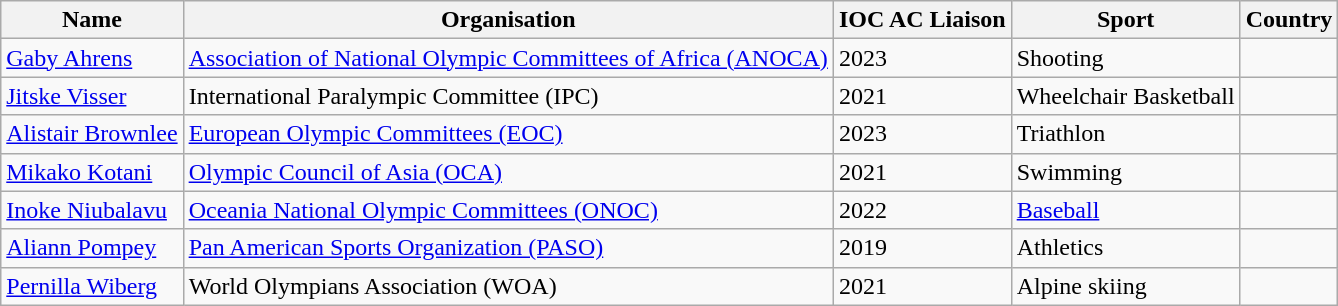<table class="wikitable sortable">
<tr>
<th>Name</th>
<th>Organisation</th>
<th>IOC AC Liaison</th>
<th>Sport</th>
<th>Country</th>
</tr>
<tr>
<td><a href='#'>Gaby Ahrens</a></td>
<td><a href='#'>Association of National Olympic Committees of Africa (ANOCA)</a></td>
<td>2023</td>
<td>Shooting</td>
<td></td>
</tr>
<tr>
<td><a href='#'>Jitske Visser</a></td>
<td>International Paralympic Committee (IPC)</td>
<td>2021</td>
<td>Wheelchair Basketball</td>
<td></td>
</tr>
<tr>
<td><a href='#'>Alistair Brownlee</a></td>
<td><a href='#'>European Olympic Committees (EOC)</a></td>
<td>2023</td>
<td>Triathlon</td>
<td></td>
</tr>
<tr>
<td><a href='#'>Mikako Kotani</a></td>
<td><a href='#'>Olympic Council of Asia (OCA)</a></td>
<td>2021</td>
<td>Swimming</td>
<td></td>
</tr>
<tr>
<td><a href='#'>Inoke Niubalavu</a></td>
<td><a href='#'>Oceania National Olympic Committees (ONOC)</a></td>
<td>2022</td>
<td><a href='#'>Baseball</a></td>
<td></td>
</tr>
<tr>
<td><a href='#'>Aliann Pompey</a></td>
<td><a href='#'>Pan American Sports Organization (PASO)</a></td>
<td>2019</td>
<td>Athletics</td>
<td></td>
</tr>
<tr>
<td><a href='#'>Pernilla Wiberg</a></td>
<td>World Olympians Association (WOA)</td>
<td>2021</td>
<td>Alpine skiing</td>
<td></td>
</tr>
</table>
